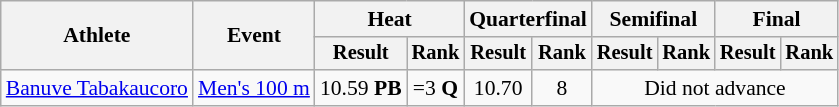<table class="wikitable" style="font-size:90%">
<tr>
<th rowspan="2">Athlete</th>
<th rowspan="2">Event</th>
<th colspan="2">Heat</th>
<th colspan="2">Quarterfinal</th>
<th colspan="2">Semifinal</th>
<th colspan="2">Final</th>
</tr>
<tr style="font-size:95%">
<th>Result</th>
<th>Rank</th>
<th>Result</th>
<th>Rank</th>
<th>Result</th>
<th>Rank</th>
<th>Result</th>
<th>Rank</th>
</tr>
<tr align=center>
<td align=left><a href='#'>Banuve Tabakaucoro</a></td>
<td align=left><a href='#'>Men's 100 m</a></td>
<td>10.59 <strong>PB</strong></td>
<td>=3 <strong>Q</strong></td>
<td>10.70</td>
<td>8</td>
<td colspan=4>Did not advance</td>
</tr>
</table>
